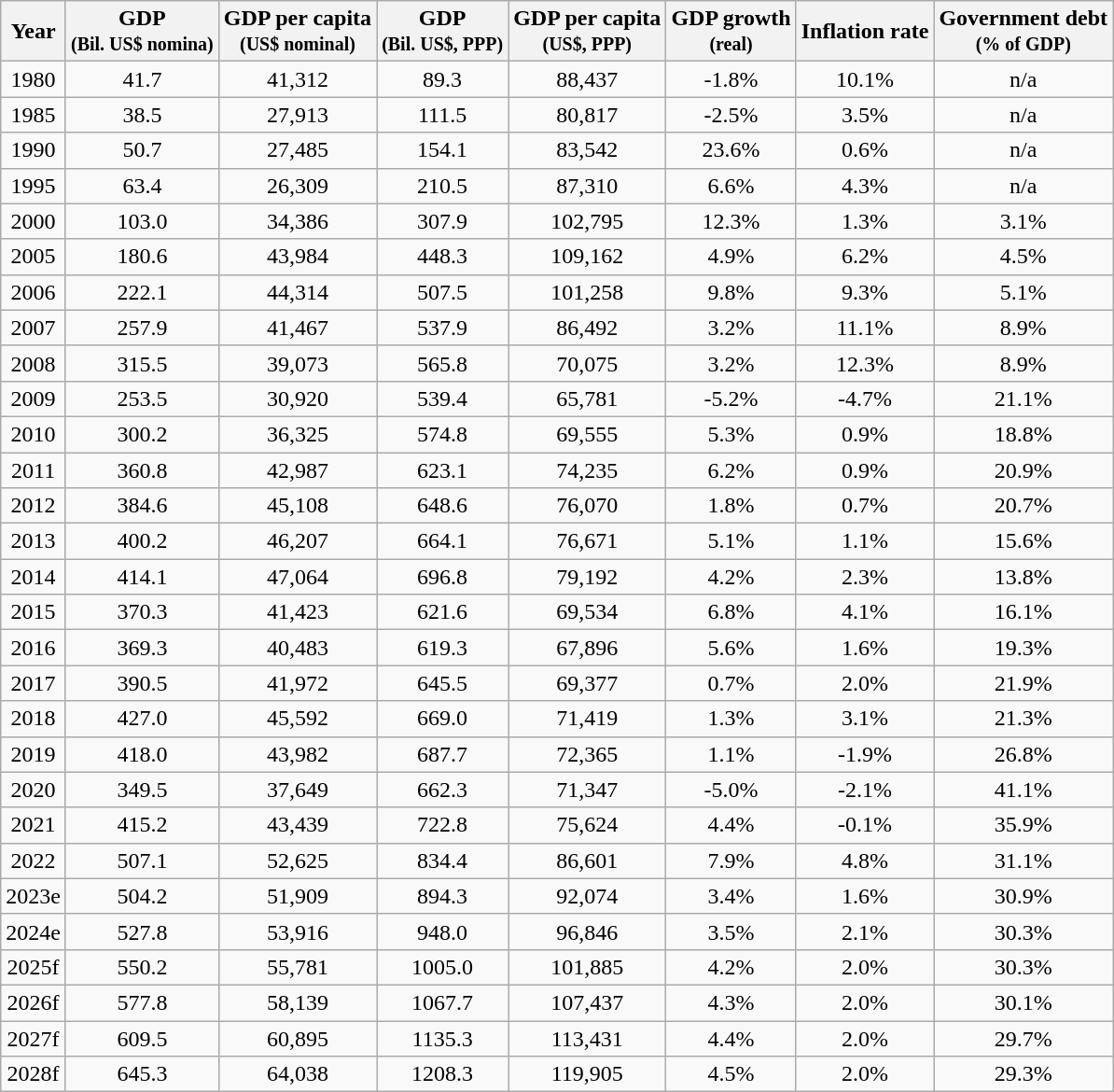<table class="wikitable" style="text-align:center;">
<tr>
<th>Year</th>
<th>GDP<br><small>(Bil. US$ nomina)</small></th>
<th>GDP per capita<br><small>(US$ nominal)</small></th>
<th>GDP<br><small>(Bil. US$, PPP)</small></th>
<th>GDP per capita<br><small>(US$, PPP)</small></th>
<th>GDP growth<br><small>(real)</small></th>
<th>Inflation rate</th>
<th>Government debt<br><small>(% of GDP)</small></th>
</tr>
<tr>
<td>1980</td>
<td>41.7</td>
<td>41,312</td>
<td>89.3</td>
<td>88,437</td>
<td>-1.8%</td>
<td>10.1%</td>
<td>n/a</td>
</tr>
<tr>
<td>1985</td>
<td>38.5</td>
<td>27,913</td>
<td>111.5</td>
<td>80,817</td>
<td>-2.5%</td>
<td>3.5%</td>
<td>n/a</td>
</tr>
<tr>
<td>1990</td>
<td>50.7</td>
<td>27,485</td>
<td>154.1</td>
<td>83,542</td>
<td>23.6%</td>
<td>0.6%</td>
<td>n/a</td>
</tr>
<tr>
<td>1995</td>
<td>63.4</td>
<td>26,309</td>
<td>210.5</td>
<td>87,310</td>
<td>6.6%</td>
<td>4.3%</td>
<td>n/a</td>
</tr>
<tr>
<td>2000</td>
<td>103.0</td>
<td>34,386</td>
<td>307.9</td>
<td>102,795</td>
<td>12.3%</td>
<td>1.3%</td>
<td>3.1%</td>
</tr>
<tr>
<td>2005</td>
<td>180.6</td>
<td>43,984</td>
<td>448.3</td>
<td>109,162</td>
<td>4.9%</td>
<td>6.2%</td>
<td>4.5%</td>
</tr>
<tr>
<td>2006</td>
<td>222.1</td>
<td>44,314</td>
<td>507.5</td>
<td>101,258</td>
<td>9.8%</td>
<td>9.3%</td>
<td>5.1%</td>
</tr>
<tr>
<td>2007</td>
<td>257.9</td>
<td>41,467</td>
<td>537.9</td>
<td>86,492</td>
<td>3.2%</td>
<td>11.1%</td>
<td>8.9%</td>
</tr>
<tr>
<td>2008</td>
<td>315.5</td>
<td>39,073</td>
<td>565.8</td>
<td>70,075</td>
<td>3.2%</td>
<td>12.3%</td>
<td>8.9%</td>
</tr>
<tr>
<td>2009</td>
<td>253.5</td>
<td>30,920</td>
<td>539.4</td>
<td>65,781</td>
<td>-5.2%</td>
<td>-4.7%</td>
<td>21.1%</td>
</tr>
<tr>
<td>2010</td>
<td>300.2</td>
<td>36,325</td>
<td>574.8</td>
<td>69,555</td>
<td>5.3%</td>
<td>0.9%</td>
<td>18.8%</td>
</tr>
<tr>
<td>2011</td>
<td>360.8</td>
<td>42,987</td>
<td>623.1</td>
<td>74,235</td>
<td>6.2%</td>
<td>0.9%</td>
<td>20.9%</td>
</tr>
<tr>
<td>2012</td>
<td>384.6</td>
<td>45,108</td>
<td>648.6</td>
<td>76,070</td>
<td>1.8%</td>
<td>0.7%</td>
<td>20.7%</td>
</tr>
<tr>
<td>2013</td>
<td>400.2</td>
<td>46,207</td>
<td>664.1</td>
<td>76,671</td>
<td>5.1%</td>
<td>1.1%</td>
<td>15.6%</td>
</tr>
<tr>
<td>2014</td>
<td>414.1</td>
<td>47,064</td>
<td>696.8</td>
<td>79,192</td>
<td>4.2%</td>
<td>2.3%</td>
<td>13.8%</td>
</tr>
<tr>
<td>2015</td>
<td>370.3</td>
<td>41,423</td>
<td>621.6</td>
<td>69,534</td>
<td>6.8%</td>
<td>4.1%</td>
<td>16.1%</td>
</tr>
<tr>
<td>2016</td>
<td>369.3</td>
<td>40,483</td>
<td>619.3</td>
<td>67,896</td>
<td>5.6%</td>
<td>1.6%</td>
<td>19.3%</td>
</tr>
<tr>
<td>2017</td>
<td>390.5</td>
<td>41,972</td>
<td>645.5</td>
<td>69,377</td>
<td>0.7%</td>
<td>2.0%</td>
<td>21.9%</td>
</tr>
<tr>
<td>2018</td>
<td>427.0</td>
<td>45,592</td>
<td>669.0</td>
<td>71,419</td>
<td>1.3%</td>
<td>3.1%</td>
<td>21.3%</td>
</tr>
<tr>
<td>2019</td>
<td>418.0</td>
<td>43,982</td>
<td>687.7</td>
<td>72,365</td>
<td>1.1%</td>
<td>-1.9%</td>
<td>26.8%</td>
</tr>
<tr>
<td>2020</td>
<td>349.5</td>
<td>37,649</td>
<td>662.3</td>
<td>71,347</td>
<td>-5.0%</td>
<td>-2.1%</td>
<td>41.1%</td>
</tr>
<tr>
<td>2021</td>
<td>415.2</td>
<td>43,439</td>
<td>722.8</td>
<td>75,624</td>
<td>4.4%</td>
<td>-0.1%</td>
<td>35.9%</td>
</tr>
<tr>
<td>2022</td>
<td>507.1</td>
<td>52,625</td>
<td>834.4</td>
<td>86,601</td>
<td>7.9%</td>
<td>4.8%</td>
<td>31.1%</td>
</tr>
<tr>
<td>2023e</td>
<td>504.2</td>
<td>51,909</td>
<td>894.3</td>
<td>92,074</td>
<td>3.4%</td>
<td>1.6%</td>
<td>30.9%</td>
</tr>
<tr>
<td>2024e</td>
<td>527.8</td>
<td>53,916</td>
<td>948.0</td>
<td>96,846</td>
<td>3.5%</td>
<td>2.1%</td>
<td>30.3%</td>
</tr>
<tr>
<td>2025f</td>
<td>550.2</td>
<td>55,781</td>
<td>1005.0</td>
<td>101,885</td>
<td>4.2%</td>
<td>2.0%</td>
<td>30.3%</td>
</tr>
<tr>
<td>2026f</td>
<td>577.8</td>
<td>58,139</td>
<td>1067.7</td>
<td>107,437</td>
<td>4.3%</td>
<td>2.0%</td>
<td>30.1%</td>
</tr>
<tr>
<td>2027f</td>
<td>609.5</td>
<td>60,895</td>
<td>1135.3</td>
<td>113,431</td>
<td>4.4%</td>
<td>2.0%</td>
<td>29.7%</td>
</tr>
<tr>
<td>2028f</td>
<td>645.3</td>
<td>64,038</td>
<td>1208.3</td>
<td>119,905</td>
<td>4.5%</td>
<td>2.0%</td>
<td>29.3%</td>
</tr>
</table>
